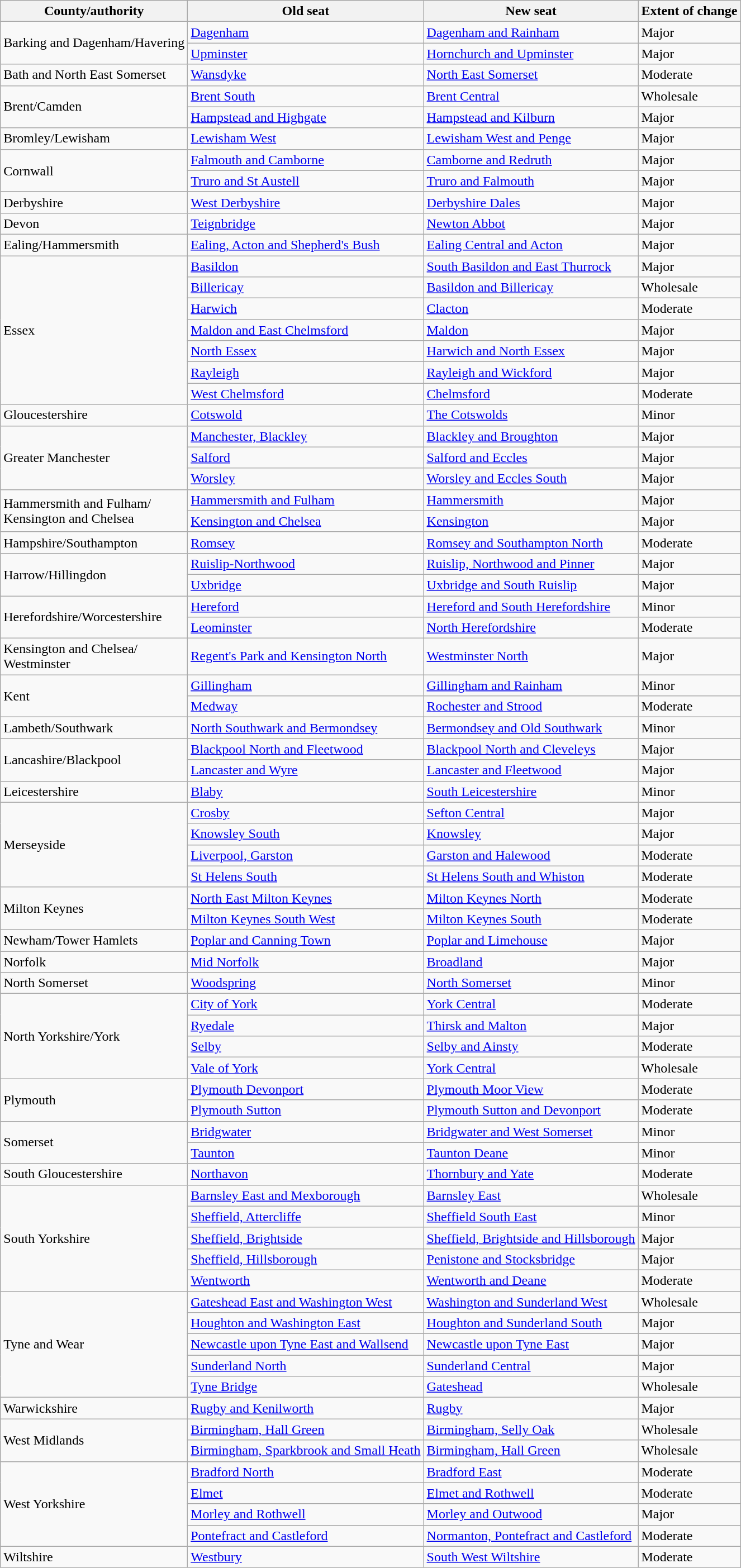<table class="wikitable">
<tr>
<th>County/authority</th>
<th>Old seat</th>
<th>New seat</th>
<th>Extent of change</th>
</tr>
<tr>
<td rowspan="2">Barking and Dagenham/Havering</td>
<td><a href='#'>Dagenham</a></td>
<td><a href='#'>Dagenham and Rainham</a></td>
<td>Major</td>
</tr>
<tr>
<td><a href='#'>Upminster</a></td>
<td><a href='#'>Hornchurch and Upminster</a></td>
<td>Major</td>
</tr>
<tr>
<td>Bath and North East Somerset</td>
<td><a href='#'>Wansdyke</a></td>
<td><a href='#'>North East Somerset</a></td>
<td>Moderate</td>
</tr>
<tr>
<td rowspan="2">Brent/Camden</td>
<td><a href='#'>Brent South</a></td>
<td><a href='#'>Brent Central</a></td>
<td>Wholesale</td>
</tr>
<tr>
<td><a href='#'>Hampstead and Highgate</a></td>
<td><a href='#'>Hampstead and Kilburn</a></td>
<td>Major</td>
</tr>
<tr>
<td>Bromley/Lewisham</td>
<td><a href='#'>Lewisham West</a></td>
<td><a href='#'>Lewisham West and Penge</a></td>
<td>Major</td>
</tr>
<tr>
<td rowspan="2">Cornwall</td>
<td><a href='#'>Falmouth and Camborne</a></td>
<td><a href='#'>Camborne and Redruth</a></td>
<td>Major</td>
</tr>
<tr>
<td><a href='#'>Truro and St Austell</a></td>
<td><a href='#'>Truro and Falmouth</a></td>
<td>Major</td>
</tr>
<tr>
<td>Derbyshire</td>
<td><a href='#'>West Derbyshire</a></td>
<td><a href='#'>Derbyshire Dales</a></td>
<td>Major</td>
</tr>
<tr>
<td>Devon</td>
<td><a href='#'>Teignbridge</a></td>
<td><a href='#'>Newton Abbot</a></td>
<td>Major</td>
</tr>
<tr>
<td>Ealing/Hammersmith</td>
<td><a href='#'>Ealing, Acton and Shepherd's Bush</a></td>
<td><a href='#'>Ealing Central and Acton</a></td>
<td>Major</td>
</tr>
<tr>
<td rowspan="7">Essex</td>
<td><a href='#'>Basildon</a></td>
<td><a href='#'>South Basildon and East Thurrock</a></td>
<td>Major</td>
</tr>
<tr>
<td><a href='#'>Billericay</a></td>
<td><a href='#'>Basildon and Billericay</a></td>
<td>Wholesale</td>
</tr>
<tr>
<td><a href='#'>Harwich</a></td>
<td><a href='#'>Clacton</a></td>
<td>Moderate</td>
</tr>
<tr>
<td><a href='#'>Maldon and East Chelmsford</a></td>
<td><a href='#'>Maldon</a></td>
<td>Major</td>
</tr>
<tr>
<td><a href='#'>North Essex</a></td>
<td><a href='#'>Harwich and North Essex</a></td>
<td>Major</td>
</tr>
<tr>
<td><a href='#'>Rayleigh</a></td>
<td><a href='#'>Rayleigh and Wickford</a></td>
<td>Major</td>
</tr>
<tr>
<td><a href='#'>West Chelmsford</a></td>
<td><a href='#'>Chelmsford</a></td>
<td>Moderate</td>
</tr>
<tr>
<td>Gloucestershire</td>
<td><a href='#'>Cotswold</a></td>
<td><a href='#'>The Cotswolds</a></td>
<td>Minor</td>
</tr>
<tr>
<td rowspan="3">Greater Manchester</td>
<td><a href='#'>Manchester, Blackley</a></td>
<td><a href='#'>Blackley and Broughton</a></td>
<td>Major</td>
</tr>
<tr>
<td><a href='#'>Salford</a></td>
<td><a href='#'>Salford and Eccles</a></td>
<td>Major</td>
</tr>
<tr>
<td><a href='#'>Worsley</a></td>
<td><a href='#'>Worsley and Eccles South</a></td>
<td>Major</td>
</tr>
<tr>
<td rowspan="2">Hammersmith and Fulham/<br>Kensington and Chelsea</td>
<td><a href='#'>Hammersmith and Fulham</a></td>
<td><a href='#'>Hammersmith</a></td>
<td>Major</td>
</tr>
<tr>
<td><a href='#'>Kensington and Chelsea</a></td>
<td><a href='#'>Kensington</a></td>
<td>Major</td>
</tr>
<tr>
<td>Hampshire/Southampton</td>
<td><a href='#'>Romsey</a></td>
<td><a href='#'>Romsey and Southampton North</a></td>
<td>Moderate</td>
</tr>
<tr>
<td rowspan="2">Harrow/Hillingdon</td>
<td><a href='#'>Ruislip-Northwood</a></td>
<td><a href='#'>Ruislip, Northwood and Pinner</a></td>
<td>Major</td>
</tr>
<tr>
<td><a href='#'>Uxbridge</a></td>
<td><a href='#'>Uxbridge and South Ruislip</a></td>
<td>Major</td>
</tr>
<tr>
<td rowspan="2">Herefordshire/Worcestershire</td>
<td><a href='#'>Hereford</a></td>
<td><a href='#'>Hereford and South Herefordshire</a></td>
<td>Minor</td>
</tr>
<tr>
<td><a href='#'>Leominster</a></td>
<td><a href='#'>North Herefordshire</a></td>
<td>Moderate</td>
</tr>
<tr>
<td>Kensington and Chelsea/<br>Westminster</td>
<td><a href='#'>Regent's Park and Kensington North</a></td>
<td><a href='#'>Westminster North</a></td>
<td>Major</td>
</tr>
<tr>
<td rowspan="2">Kent</td>
<td><a href='#'>Gillingham</a></td>
<td><a href='#'>Gillingham and Rainham</a></td>
<td>Minor</td>
</tr>
<tr>
<td><a href='#'>Medway</a></td>
<td><a href='#'>Rochester and Strood</a></td>
<td>Moderate</td>
</tr>
<tr>
<td>Lambeth/Southwark</td>
<td><a href='#'>North Southwark and Bermondsey</a></td>
<td><a href='#'>Bermondsey and Old Southwark</a></td>
<td>Minor</td>
</tr>
<tr>
<td rowspan="2">Lancashire/Blackpool</td>
<td><a href='#'>Blackpool North and Fleetwood</a></td>
<td><a href='#'>Blackpool North and Cleveleys</a></td>
<td>Major</td>
</tr>
<tr>
<td><a href='#'>Lancaster and Wyre</a></td>
<td><a href='#'>Lancaster and Fleetwood</a></td>
<td>Major</td>
</tr>
<tr>
<td>Leicestershire</td>
<td><a href='#'>Blaby</a></td>
<td><a href='#'>South Leicestershire</a></td>
<td>Minor</td>
</tr>
<tr>
<td rowspan="4">Merseyside</td>
<td><a href='#'>Crosby</a></td>
<td><a href='#'>Sefton Central</a></td>
<td>Major</td>
</tr>
<tr>
<td><a href='#'>Knowsley South</a></td>
<td><a href='#'>Knowsley</a></td>
<td>Major</td>
</tr>
<tr>
<td><a href='#'>Liverpool, Garston</a></td>
<td><a href='#'>Garston and Halewood</a></td>
<td>Moderate</td>
</tr>
<tr>
<td><a href='#'>St Helens South</a></td>
<td><a href='#'>St Helens South and Whiston</a></td>
<td>Moderate</td>
</tr>
<tr>
<td rowspan="2">Milton Keynes</td>
<td><a href='#'>North East Milton Keynes</a></td>
<td><a href='#'>Milton Keynes North</a></td>
<td>Moderate</td>
</tr>
<tr>
<td><a href='#'>Milton Keynes South West</a></td>
<td><a href='#'>Milton Keynes South</a></td>
<td>Moderate</td>
</tr>
<tr>
<td>Newham/Tower Hamlets</td>
<td><a href='#'>Poplar and Canning Town</a></td>
<td><a href='#'>Poplar and Limehouse</a></td>
<td>Major</td>
</tr>
<tr>
<td>Norfolk</td>
<td><a href='#'>Mid Norfolk</a></td>
<td><a href='#'>Broadland</a></td>
<td>Major</td>
</tr>
<tr>
<td>North Somerset</td>
<td><a href='#'>Woodspring</a></td>
<td><a href='#'>North Somerset</a></td>
<td>Minor</td>
</tr>
<tr>
<td rowspan="4">North Yorkshire/York</td>
<td><a href='#'>City of York</a></td>
<td><a href='#'>York Central</a></td>
<td>Moderate</td>
</tr>
<tr>
<td><a href='#'>Ryedale</a></td>
<td><a href='#'>Thirsk and Malton</a></td>
<td>Major</td>
</tr>
<tr>
<td><a href='#'>Selby</a></td>
<td><a href='#'>Selby and Ainsty</a></td>
<td>Moderate</td>
</tr>
<tr>
<td><a href='#'>Vale of York</a></td>
<td><a href='#'>York Central</a></td>
<td>Wholesale</td>
</tr>
<tr>
<td rowspan="2">Plymouth</td>
<td><a href='#'>Plymouth Devonport</a></td>
<td><a href='#'>Plymouth Moor View</a></td>
<td>Moderate</td>
</tr>
<tr>
<td><a href='#'>Plymouth Sutton</a></td>
<td><a href='#'>Plymouth Sutton and Devonport</a></td>
<td>Moderate</td>
</tr>
<tr>
<td rowspan="2">Somerset</td>
<td><a href='#'>Bridgwater</a></td>
<td><a href='#'>Bridgwater and West Somerset</a></td>
<td>Minor</td>
</tr>
<tr>
<td><a href='#'>Taunton</a></td>
<td><a href='#'>Taunton Deane</a></td>
<td>Minor</td>
</tr>
<tr>
<td>South Gloucestershire</td>
<td><a href='#'>Northavon</a></td>
<td><a href='#'>Thornbury and Yate</a></td>
<td>Moderate</td>
</tr>
<tr>
<td rowspan="5">South Yorkshire</td>
<td><a href='#'>Barnsley East and Mexborough</a></td>
<td><a href='#'>Barnsley East</a></td>
<td>Wholesale</td>
</tr>
<tr>
<td><a href='#'>Sheffield, Attercliffe</a></td>
<td><a href='#'>Sheffield South East</a></td>
<td>Minor</td>
</tr>
<tr>
<td><a href='#'>Sheffield, Brightside</a></td>
<td><a href='#'>Sheffield, Brightside and Hillsborough</a></td>
<td>Major</td>
</tr>
<tr>
<td><a href='#'>Sheffield, Hillsborough</a></td>
<td><a href='#'>Penistone and Stocksbridge</a></td>
<td>Major</td>
</tr>
<tr>
<td><a href='#'>Wentworth</a></td>
<td><a href='#'>Wentworth and Deane</a></td>
<td>Moderate</td>
</tr>
<tr>
<td rowspan="5">Tyne and Wear</td>
<td><a href='#'>Gateshead East and Washington West</a></td>
<td><a href='#'>Washington and Sunderland West</a></td>
<td>Wholesale</td>
</tr>
<tr>
<td><a href='#'>Houghton and Washington East</a></td>
<td><a href='#'>Houghton and Sunderland South</a></td>
<td>Major</td>
</tr>
<tr>
<td><a href='#'>Newcastle upon Tyne East and Wallsend</a></td>
<td><a href='#'>Newcastle upon Tyne East</a></td>
<td>Major</td>
</tr>
<tr>
<td><a href='#'>Sunderland North</a></td>
<td><a href='#'>Sunderland Central</a></td>
<td>Major</td>
</tr>
<tr>
<td><a href='#'>Tyne Bridge</a></td>
<td><a href='#'>Gateshead</a></td>
<td>Wholesale</td>
</tr>
<tr>
<td>Warwickshire</td>
<td><a href='#'>Rugby and Kenilworth</a></td>
<td><a href='#'>Rugby</a></td>
<td>Major</td>
</tr>
<tr>
<td rowspan="2">West Midlands</td>
<td><a href='#'>Birmingham, Hall Green</a></td>
<td><a href='#'>Birmingham, Selly Oak</a></td>
<td>Wholesale</td>
</tr>
<tr>
<td><a href='#'>Birmingham, Sparkbrook and Small Heath</a></td>
<td><a href='#'>Birmingham, Hall Green</a></td>
<td>Wholesale</td>
</tr>
<tr>
<td rowspan="4">West Yorkshire</td>
<td><a href='#'>Bradford North</a></td>
<td><a href='#'>Bradford East</a></td>
<td>Moderate</td>
</tr>
<tr>
<td><a href='#'>Elmet</a></td>
<td><a href='#'>Elmet and Rothwell</a></td>
<td>Moderate</td>
</tr>
<tr>
<td><a href='#'>Morley and Rothwell</a></td>
<td><a href='#'>Morley and Outwood</a></td>
<td>Major</td>
</tr>
<tr>
<td><a href='#'>Pontefract and Castleford</a></td>
<td><a href='#'>Normanton, Pontefract and Castleford</a></td>
<td>Moderate</td>
</tr>
<tr>
<td>Wiltshire</td>
<td><a href='#'>Westbury</a></td>
<td><a href='#'>South West Wiltshire</a></td>
<td>Moderate</td>
</tr>
</table>
